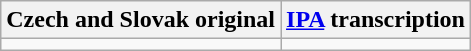<table class="wikitable">
<tr>
<th>Czech and Slovak original</th>
<th><a href='#'>IPA</a> transcription</th>
</tr>
<tr style="vertical-align:top; white-space:nowrap; text-align:center;">
<td></td>
<td></td>
</tr>
</table>
